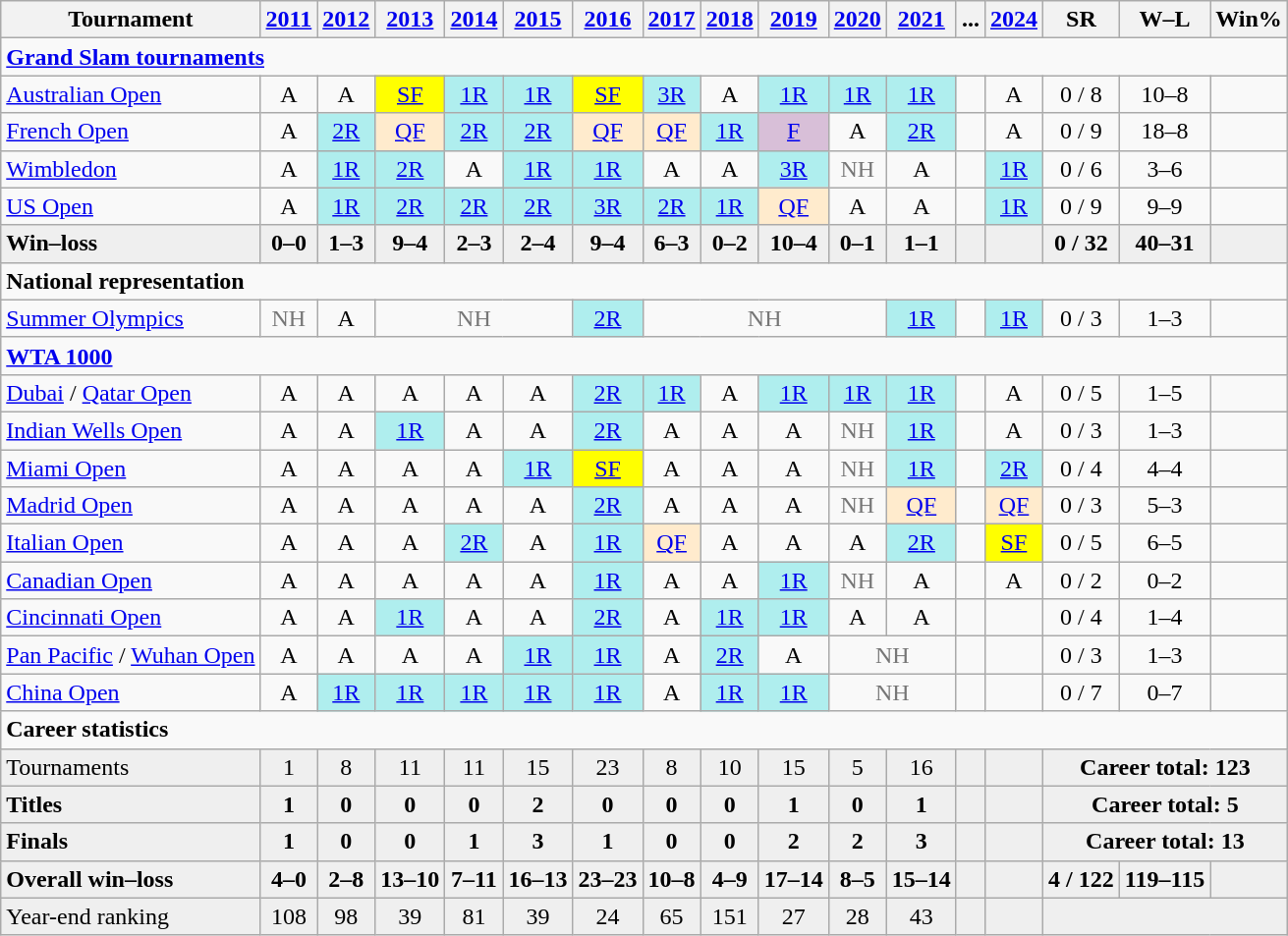<table class="wikitable nowrap" style=text-align:center>
<tr>
<th>Tournament</th>
<th><a href='#'>2011</a></th>
<th><a href='#'>2012</a></th>
<th><a href='#'>2013</a></th>
<th><a href='#'>2014</a></th>
<th><a href='#'>2015</a></th>
<th><a href='#'>2016</a></th>
<th><a href='#'>2017</a></th>
<th><a href='#'>2018</a></th>
<th><a href='#'>2019</a></th>
<th><a href='#'>2020</a></th>
<th><a href='#'>2021</a></th>
<th>...</th>
<th><a href='#'>2024</a></th>
<th>SR</th>
<th>W–L</th>
<th>Win%</th>
</tr>
<tr>
<td colspan="17" align="left"><strong><a href='#'>Grand Slam tournaments</a></strong></td>
</tr>
<tr>
<td align=left><a href='#'>Australian Open</a></td>
<td>A</td>
<td>A</td>
<td bgcolor=yellow><a href='#'>SF</a></td>
<td style=background:#afeeee><a href='#'>1R</a></td>
<td style=background:#afeeee><a href='#'>1R</a></td>
<td style=background:yellow><a href='#'>SF</a></td>
<td style=background:#afeeee><a href='#'>3R</a></td>
<td>A</td>
<td style=background:#afeeee><a href='#'>1R</a></td>
<td style=background:#afeeee><a href='#'>1R</a></td>
<td style=background:#afeeee><a href='#'>1R</a></td>
<td></td>
<td>A</td>
<td>0 / 8</td>
<td>10–8</td>
<td></td>
</tr>
<tr>
<td align=left><a href='#'>French Open</a></td>
<td>A</td>
<td style=background:#afeeee><a href='#'>2R</a></td>
<td bgcolor=ffebcd><a href='#'>QF</a></td>
<td style=background:#afeeee><a href='#'>2R</a></td>
<td style=background:#afeeee><a href='#'>2R</a></td>
<td bgcolor=ffebcd><a href='#'>QF</a></td>
<td bgcolor=ffebcd><a href='#'>QF</a></td>
<td style=background:#afeeee><a href='#'>1R</a></td>
<td bgcolor=thistle><a href='#'>F</a></td>
<td>A</td>
<td style=background:#afeeee><a href='#'>2R</a></td>
<td></td>
<td>A</td>
<td>0 / 9</td>
<td>18–8</td>
<td></td>
</tr>
<tr>
<td align=left><a href='#'>Wimbledon</a></td>
<td>A</td>
<td style=background:#afeeee><a href='#'>1R</a></td>
<td bgcolor=afeeee><a href='#'>2R</a></td>
<td>A</td>
<td style=background:#afeeee><a href='#'>1R</a></td>
<td style=background:#afeeee><a href='#'>1R</a></td>
<td>A</td>
<td>A</td>
<td style=background:#afeeee><a href='#'>3R</a></td>
<td style=color:#767676>NH</td>
<td>A</td>
<td></td>
<td style=background:#afeeee><a href='#'>1R</a></td>
<td>0 / 6</td>
<td>3–6</td>
<td></td>
</tr>
<tr>
<td align=left><a href='#'>US Open</a></td>
<td>A</td>
<td style=background:#afeeee><a href='#'>1R</a></td>
<td style=background:#afeeee><a href='#'>2R</a></td>
<td style=background:#afeeee><a href='#'>2R</a></td>
<td style=background:#afeeee><a href='#'>2R</a></td>
<td style=background:#afeeee><a href='#'>3R</a></td>
<td style=background:#afeeee><a href='#'>2R</a></td>
<td style=background:#afeeee><a href='#'>1R</a></td>
<td bgcolor=ffebcd><a href='#'>QF</a></td>
<td>A</td>
<td>A</td>
<td></td>
<td style=background:#afeeee><a href='#'>1R</a></td>
<td>0 / 9</td>
<td>9–9</td>
<td></td>
</tr>
<tr style=background:#efefef;font-weight:bold>
<td style=text-align:left>Win–loss</td>
<td>0–0</td>
<td>1–3</td>
<td>9–4</td>
<td>2–3</td>
<td>2–4</td>
<td>9–4</td>
<td>6–3</td>
<td>0–2</td>
<td>10–4</td>
<td>0–1</td>
<td>1–1</td>
<td></td>
<td></td>
<td>0 / 32</td>
<td>40–31</td>
<td></td>
</tr>
<tr>
<td colspan="17" align="left"><strong>National representation</strong></td>
</tr>
<tr>
<td align=left><a href='#'>Summer Olympics</a></td>
<td style=color:#767676>NH</td>
<td>A</td>
<td style=color:#767676 colspan=3>NH</td>
<td bgcolor=afeeee><a href='#'>2R</a></td>
<td style=color:#767676 colspan=4>NH</td>
<td bgcolor=afeeee><a href='#'>1R</a></td>
<td></td>
<td bgcolor=afeeee><a href='#'>1R</a></td>
<td>0 / 3</td>
<td>1–3</td>
<td></td>
</tr>
<tr>
<td colspan="17" align="left"><strong><a href='#'>WTA 1000</a></strong></td>
</tr>
<tr>
<td align=left><a href='#'>Dubai</a> / <a href='#'>Qatar Open</a></td>
<td>A</td>
<td>A</td>
<td>A</td>
<td>A</td>
<td>A</td>
<td bgcolor=afeeee><a href='#'>2R</a></td>
<td bgcolor=afeeee><a href='#'>1R</a></td>
<td>A</td>
<td bgcolor=afeeee><a href='#'>1R</a></td>
<td bgcolor=afeeee><a href='#'>1R</a></td>
<td bgcolor=afeeee><a href='#'>1R</a></td>
<td></td>
<td>A</td>
<td>0 / 5</td>
<td>1–5</td>
<td></td>
</tr>
<tr>
<td align=left><a href='#'>Indian Wells Open</a></td>
<td>A</td>
<td>A</td>
<td bgcolor=afeeee><a href='#'>1R</a></td>
<td>A</td>
<td>A</td>
<td bgcolor=afeeee><a href='#'>2R</a></td>
<td>A</td>
<td>A</td>
<td>A</td>
<td style="color:#767676">NH</td>
<td bgcolor=afeeee><a href='#'>1R</a></td>
<td></td>
<td>A</td>
<td>0 / 3</td>
<td>1–3</td>
<td></td>
</tr>
<tr>
<td align=left><a href='#'>Miami Open</a></td>
<td>A</td>
<td>A</td>
<td>A</td>
<td>A</td>
<td bgcolor=afeeee><a href='#'>1R</a></td>
<td bgcolor=yellow><a href='#'>SF</a></td>
<td>A</td>
<td>A</td>
<td>A</td>
<td style=color:#767676>NH</td>
<td bgcolor=afeeee><a href='#'>1R</a></td>
<td></td>
<td bgcolor=afeeee><a href='#'>2R</a></td>
<td>0 / 4</td>
<td>4–4</td>
<td></td>
</tr>
<tr>
<td align=left><a href='#'>Madrid Open</a></td>
<td>A</td>
<td>A</td>
<td>A</td>
<td>A</td>
<td>A</td>
<td bgcolor=afeeee><a href='#'>2R</a></td>
<td>A</td>
<td>A</td>
<td>A</td>
<td style=color:#767676>NH</td>
<td bgcolor=ffebcd><a href='#'>QF</a></td>
<td></td>
<td bgcolor=ffebcd><a href='#'>QF</a></td>
<td>0 / 3</td>
<td>5–3</td>
<td></td>
</tr>
<tr>
<td align=left><a href='#'>Italian Open</a></td>
<td>A</td>
<td>A</td>
<td>A</td>
<td bgcolor=afeeee><a href='#'>2R</a></td>
<td>A</td>
<td bgcolor=afeeee><a href='#'>1R</a></td>
<td bgcolor=ffebcd><a href='#'>QF</a></td>
<td>A</td>
<td>A</td>
<td>A</td>
<td bgcolor=afeeee><a href='#'>2R</a></td>
<td></td>
<td bgcolor=yellow><a href='#'>SF</a></td>
<td>0 / 5</td>
<td>6–5</td>
<td></td>
</tr>
<tr>
<td align=left><a href='#'>Canadian Open</a></td>
<td>A</td>
<td>A</td>
<td>A</td>
<td>A</td>
<td>A</td>
<td bgcolor=afeeee><a href='#'>1R</a></td>
<td>A</td>
<td>A</td>
<td bgcolor=afeeee><a href='#'>1R</a></td>
<td style=color:#767676>NH</td>
<td>A</td>
<td></td>
<td>A</td>
<td>0 / 2</td>
<td>0–2</td>
<td></td>
</tr>
<tr>
<td align=left><a href='#'>Cincinnati Open</a></td>
<td>A</td>
<td>A</td>
<td bgcolor=afeeee><a href='#'>1R</a></td>
<td>A</td>
<td>A</td>
<td bgcolor=afeeee><a href='#'>2R</a></td>
<td>A</td>
<td bgcolor=afeeee><a href='#'>1R</a></td>
<td bgcolor=afeeee><a href='#'>1R</a></td>
<td>A</td>
<td>A</td>
<td></td>
<td></td>
<td>0 / 4</td>
<td>1–4</td>
<td></td>
</tr>
<tr>
<td align=left><a href='#'>Pan Pacific</a> / <a href='#'>Wuhan Open</a></td>
<td>A</td>
<td>A</td>
<td>A</td>
<td>A</td>
<td bgcolor=afeeee><a href='#'>1R</a></td>
<td bgcolor=afeeee><a href='#'>1R</a></td>
<td>A</td>
<td bgcolor=afeeee><a href='#'>2R</a></td>
<td>A</td>
<td colspan="2" style="color:#767676">NH</td>
<td></td>
<td></td>
<td>0 / 3</td>
<td>1–3</td>
<td></td>
</tr>
<tr>
<td align=left><a href='#'>China Open</a></td>
<td>A</td>
<td bgcolor=afeeee><a href='#'>1R</a></td>
<td bgcolor=afeeee><a href='#'>1R</a></td>
<td bgcolor=afeeee><a href='#'>1R</a></td>
<td bgcolor=afeeee><a href='#'>1R</a></td>
<td bgcolor=afeeee><a href='#'>1R</a></td>
<td>A</td>
<td bgcolor=afeeee><a href='#'>1R</a></td>
<td bgcolor=afeeee><a href='#'>1R</a></td>
<td style=color:#767676 colspan="2">NH</td>
<td></td>
<td></td>
<td>0 / 7</td>
<td>0–7</td>
<td></td>
</tr>
<tr>
<td colspan="17" align="left"><strong>Career statistics</strong></td>
</tr>
<tr bgcolor=efefef>
<td align=left>Tournaments</td>
<td>1</td>
<td>8</td>
<td>11</td>
<td>11</td>
<td>15</td>
<td>23</td>
<td>8</td>
<td>10</td>
<td>15</td>
<td>5</td>
<td>16</td>
<td></td>
<td></td>
<td colspan="3"><strong>Career total: 123</strong></td>
</tr>
<tr style=background:#efefef;font-weight:bold>
<td align=left>Titles</td>
<td>1</td>
<td>0</td>
<td>0</td>
<td>0</td>
<td>2</td>
<td>0</td>
<td>0</td>
<td>0</td>
<td>1</td>
<td>0</td>
<td>1</td>
<td></td>
<td></td>
<td colspan="3">Career total: 5</td>
</tr>
<tr style=background:#efefef;font-weight:bold>
<td align=left>Finals</td>
<td>1</td>
<td>0</td>
<td>0</td>
<td>1</td>
<td>3</td>
<td>1</td>
<td>0</td>
<td>0</td>
<td>2</td>
<td>2</td>
<td>3</td>
<td></td>
<td></td>
<td colspan="3">Career total: 13</td>
</tr>
<tr style=background:#efefef;font-weight:bold>
<td align=left>Overall win–loss</td>
<td>4–0</td>
<td>2–8</td>
<td>13–10</td>
<td>7–11</td>
<td>16–13</td>
<td>23–23</td>
<td>10–8</td>
<td>4–9</td>
<td>17–14</td>
<td>8–5</td>
<td>15–14</td>
<td></td>
<td></td>
<td>4 / 122</td>
<td>119–115</td>
<td></td>
</tr>
<tr bgcolor=efefef>
<td align=left>Year-end ranking</td>
<td>108</td>
<td>98</td>
<td>39</td>
<td>81</td>
<td>39</td>
<td>24</td>
<td>65</td>
<td>151</td>
<td>27</td>
<td>28</td>
<td>43</td>
<td></td>
<td></td>
<td colspan="3"></td>
</tr>
</table>
